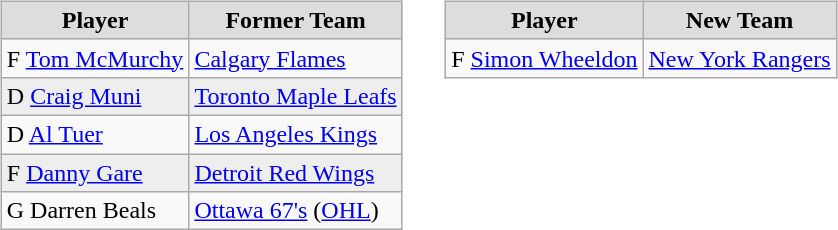<table cellspacing="10">
<tr>
<td valign="top"><br><table class="wikitable">
<tr style="text-align:center; background:#ddd;">
<td><strong>Player</strong></td>
<td><strong>Former Team</strong></td>
</tr>
<tr>
<td>F <a href='#'>Tom McMurchy</a></td>
<td><a href='#'>Calgary Flames</a></td>
</tr>
<tr style="background:#eee;">
<td>D <a href='#'>Craig Muni</a></td>
<td><a href='#'>Toronto Maple Leafs</a></td>
</tr>
<tr>
<td>D <a href='#'>Al Tuer</a></td>
<td><a href='#'>Los Angeles Kings</a></td>
</tr>
<tr style="background:#eee;">
<td>F <a href='#'>Danny Gare</a></td>
<td><a href='#'>Detroit Red Wings</a></td>
</tr>
<tr>
<td>G Darren Beals</td>
<td><a href='#'>Ottawa 67's</a> (<a href='#'>OHL</a>)</td>
</tr>
</table>
</td>
<td valign="top"><br><table class="wikitable">
<tr style="text-align:center; background:#ddd;">
<td><strong>Player</strong></td>
<td><strong>New Team</strong></td>
</tr>
<tr>
<td>F <a href='#'>Simon Wheeldon</a></td>
<td><a href='#'>New York Rangers</a></td>
</tr>
</table>
</td>
</tr>
</table>
